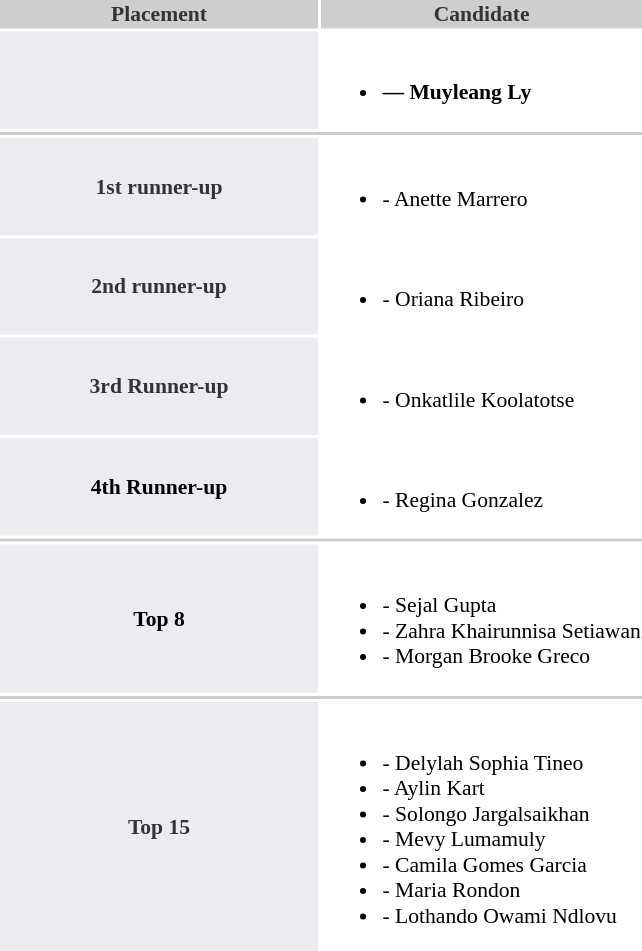<table class="toccolours" style="font-size: 90%">
<tr>
<th width=210px style = "background: #CECECE; color: #333333; text-align:center ">Placement</th>
<th style = "background: #CECECE; color: #333333; text-align:center">Candidate</th>
</tr>
<tr>
<th style = "background: #eaecf0; color:#333333; text-align:center"></th>
<td><br><ul><li><strong>  — Muyleang Ly</strong></li></ul></td>
</tr>
<tr>
<td colspan="2" style="background:#CECECE"></td>
</tr>
<tr>
<th style = "background: #eaecf0; color:#333333; text-align:center">1st runner-up</th>
<td><br><ul><li> - Anette Marrero</li></ul></td>
</tr>
<tr>
<th style = "background: #eaecf0; color:#333333; text-align:center">2nd runner-up</th>
<td><br><ul><li> - Oriana Ribeiro</li></ul></td>
</tr>
<tr>
<th style = "background: #eaecf0; color:#333333; text-align:center">3rd Runner-up</th>
<td {{nowrap><br><ul><li> - Onkatlile Koolatotse</li></ul></td>
</tr>
<tr>
<th style= "background: #eaecf0; color:#3333333; text-align: center ">4th Runner-up</th>
<td><br><ul><li> - Regina Gonzalez</li></ul></td>
</tr>
<tr>
<td colspan="2" style="background:#CECECE"></td>
</tr>
<tr>
<th style="background: #eaecf0; color:#3333333; text-align: center">Top 8</th>
<td><br><ul><li> - Sejal Gupta</li><li> - Zahra Khairunnisa Setiawan</li><li> - Morgan Brooke Greco</li></ul></td>
</tr>
<tr>
<td colspan="2" style="background:#CECECE"></td>
</tr>
<tr>
<th style = "background: #eaecf0; color:#333333; text-align:center">Top 15</th>
<td><br><ul><li> - Delylah Sophia Tineo</li><li> - Aylin Kart</li><li> - Solongo Jargalsaikhan</li><li> - Mevy Lumamuly</li><li> - Camila Gomes Garcia</li><li> - Maria Rondon</li><li> - Lothando Owami Ndlovu</li></ul></td>
</tr>
</table>
